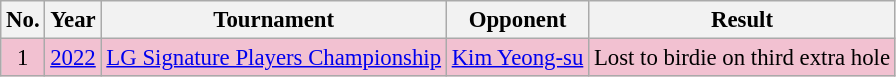<table class="wikitable" style="font-size:95%;">
<tr>
<th>No.</th>
<th>Year</th>
<th>Tournament</th>
<th>Opponent</th>
<th>Result</th>
</tr>
<tr style="background:#F2C1D1;">
<td align=center>1</td>
<td><a href='#'>2022</a></td>
<td><a href='#'>LG Signature Players Championship</a></td>
<td> <a href='#'>Kim Yeong-su</a></td>
<td>Lost to birdie on third extra hole</td>
</tr>
</table>
